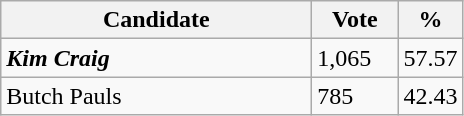<table class="wikitable">
<tr>
<th bgcolor="#DDDDFF" width="200px">Candidate</th>
<th bgcolor="#DDDDFF" width="50px">Vote</th>
<th bgcolor="#DDDDFF" width="30px">%</th>
</tr>
<tr>
<td><strong><em>Kim Craig</em></strong></td>
<td>1,065</td>
<td>57.57</td>
</tr>
<tr>
<td>Butch Pauls</td>
<td>785</td>
<td>42.43</td>
</tr>
</table>
